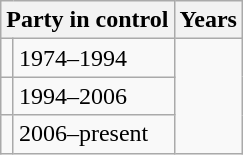<table class="wikitable">
<tr>
<th colspan="2">Party in control</th>
<th>Years</th>
</tr>
<tr>
<td></td>
<td>1974–1994</td>
</tr>
<tr>
<td></td>
<td>1994–2006</td>
</tr>
<tr>
<td></td>
<td>2006–present</td>
</tr>
</table>
